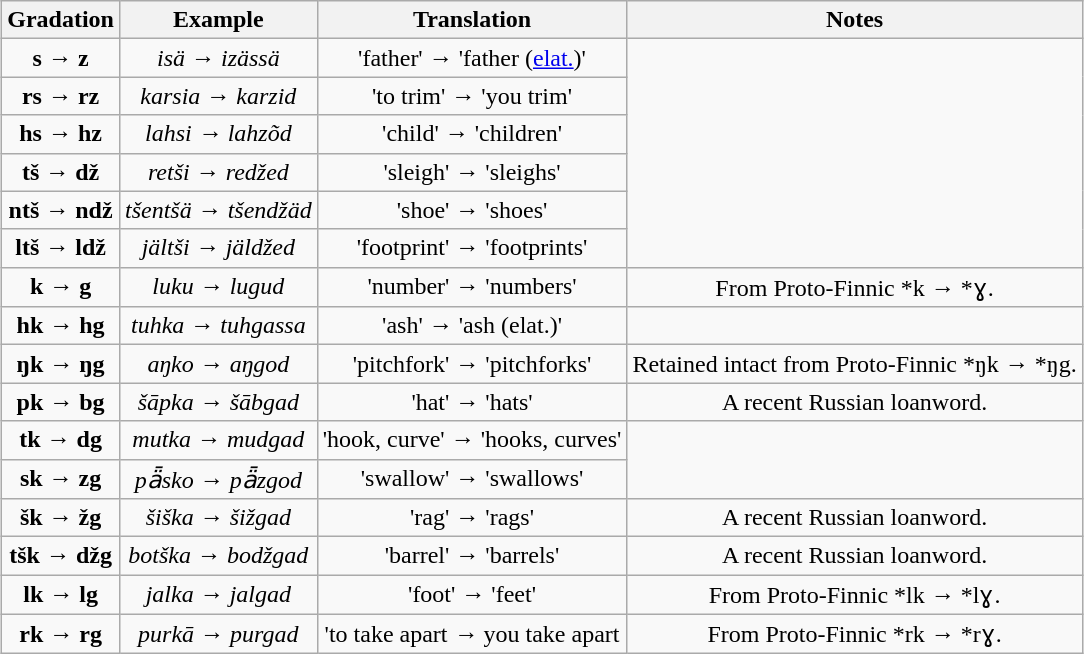<table class="wikitable"  style="text-align:center; margin:auto;">
<tr>
<th>Gradation</th>
<th>Example</th>
<th>Translation</th>
<th>Notes</th>
</tr>
<tr>
<td><strong>s</strong> → <strong>z</strong></td>
<td><em>isä</em> → <em>izässä</em></td>
<td>'father' → 'father (<a href='#'>elat.</a>)'</td>
</tr>
<tr>
<td><strong>rs</strong> → <strong>rz</strong></td>
<td><em>karsia</em> → <em>karzid</em></td>
<td>'to trim' → 'you trim'</td>
</tr>
<tr>
<td><strong>hs</strong>  → <strong>hz</strong> </td>
<td><em>lahsi<strong> → </strong>lahzõd</em></td>
<td>'child' → 'children'</td>
</tr>
<tr>
<td><strong>tš</strong>  → <strong>dž</strong> </td>
<td><em>retši</em> → <em>redžed</em></td>
<td>'sleigh' → 'sleighs'</td>
</tr>
<tr>
<td><strong>ntš</strong>  → <strong>ndž</strong> </td>
<td><em>tšentšä</em> → <em>tšendžäd</em></td>
<td>'shoe' → 'shoes'</td>
</tr>
<tr>
<td><strong>ltš</strong>  → <strong>ldž</strong> </td>
<td><em>jältši</em> → <em>jäldžed</em></td>
<td>'footprint' → 'footprints'</td>
</tr>
<tr>
<td><strong>k</strong> → <strong>g</strong></td>
<td><em>luku</em> → <em>lugud</em></td>
<td>'number' → 'numbers'</td>
<td>From Proto-Finnic *k → *ɣ.</td>
</tr>
<tr>
<td><strong>hk</strong>  → <strong>hg</strong> </td>
<td><em>tuhka</em> → <em>tuhgassa</em></td>
<td>'ash' → 'ash (elat.)'</td>
</tr>
<tr>
<td><strong>ŋk</strong> → <strong>ŋg</strong></td>
<td><em>aŋko</em> → <em>aŋgod</em></td>
<td>'pitchfork' → 'pitchforks'</td>
<td>Retained intact from Proto-Finnic *ŋk → *ŋg.</td>
</tr>
<tr>
<td><strong>pk</strong> → <strong>bg</strong></td>
<td><em>šāpka</em> → <em>šābgad</em></td>
<td>'hat' → 'hats'</td>
<td>A recent Russian loanword.</td>
</tr>
<tr>
<td><strong>tk</strong> → <strong>dg</strong></td>
<td><em>mutka</em> → <em>mudgad</em></td>
<td>'hook, curve' → 'hooks, curves'</td>
</tr>
<tr>
<td><strong>sk</strong> → <strong>zg</strong></td>
<td><em>pǟsko</em> → <em>pǟzgod</em></td>
<td>'swallow' → 'swallows'</td>
</tr>
<tr>
<td><strong>šk</strong>  → <strong>žg</strong> </td>
<td><em>šiška</em> → <em>šižgad</em></td>
<td>'rag' → 'rags'</td>
<td>A recent Russian loanword.</td>
</tr>
<tr>
<td><strong>tšk</strong>  → <strong>džg</strong> </td>
<td><em>botška</em> → <em>bodžgad</em></td>
<td>'barrel' → 'barrels'</td>
<td>A recent Russian loanword.</td>
</tr>
<tr>
<td><strong>lk</strong> → <strong>lg</strong></td>
<td><em>jalka</em> → <em>jalgad</em></td>
<td>'foot' → 'feet'</td>
<td>From Proto-Finnic *lk → *lɣ.</td>
</tr>
<tr>
<td><strong>rk</strong> → <strong>rg</strong></td>
<td><em>purkā</em> → <em>purgad</em></td>
<td>'to take apart<em> → </em>you take apart<em></td>
<td>From Proto-Finnic *rk → *rɣ.</td>
</tr>
</table>
